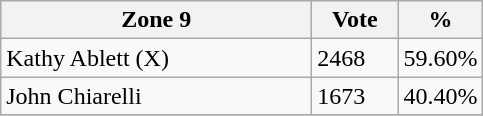<table class="wikitable">
<tr>
<th bgcolor="#DDDDFF" width="200px">Zone 9</th>
<th bgcolor="#DDDDFF" width="50px">Vote</th>
<th bgcolor="#DDDDFF" width="30px">%</th>
</tr>
<tr>
<td>Kathy Ablett (X)</td>
<td>2468</td>
<td>59.60%</td>
</tr>
<tr>
<td>John Chiarelli</td>
<td>1673</td>
<td>40.40%</td>
</tr>
<tr>
</tr>
</table>
